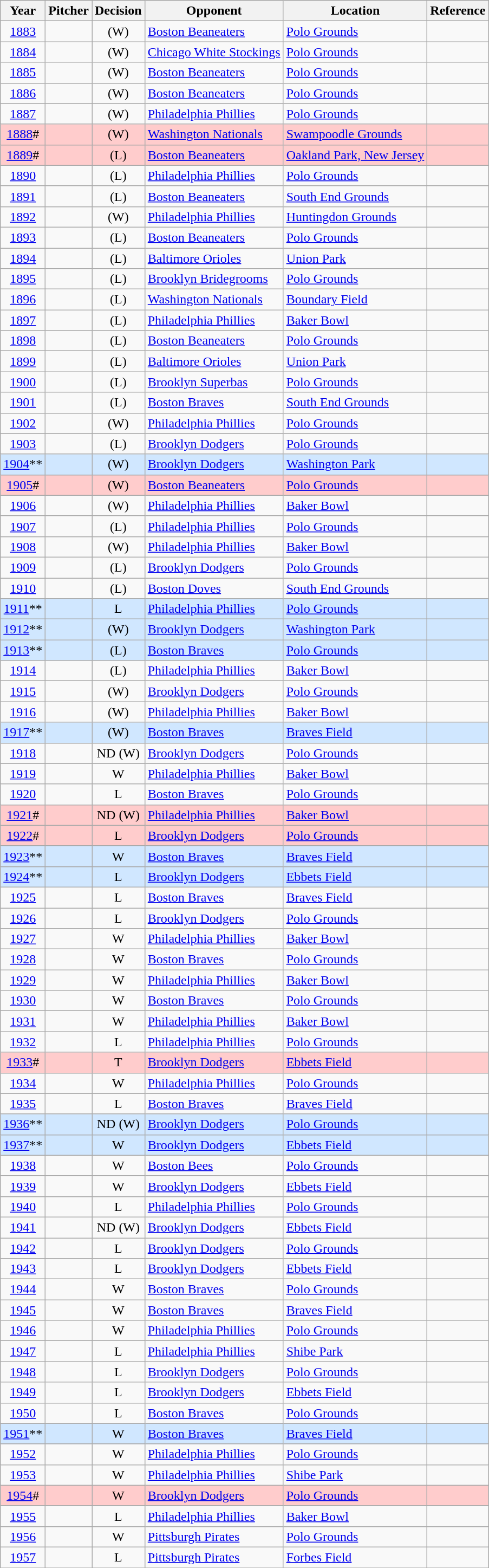<table class="wikitable sortable">
<tr>
<th>Year</th>
<th>Pitcher</th>
<th>Decision</th>
<th>Opponent</th>
<th>Location</th>
<th class="unsortable">Reference</th>
</tr>
<tr>
<td align="center"><a href='#'>1883</a></td>
<td></td>
<td align="center">(W)</td>
<td><a href='#'>Boston Beaneaters</a></td>
<td><a href='#'>Polo Grounds</a></td>
<td align="center"></td>
</tr>
<tr>
<td align="center"><a href='#'>1884</a></td>
<td> </td>
<td align="center">(W)</td>
<td><a href='#'>Chicago White Stockings</a></td>
<td><a href='#'>Polo Grounds</a></td>
<td align="center"></td>
</tr>
<tr>
<td align="center"><a href='#'>1885</a></td>
<td> </td>
<td align="center">(W)</td>
<td><a href='#'>Boston Beaneaters</a></td>
<td><a href='#'>Polo Grounds</a></td>
<td align="center"></td>
</tr>
<tr>
<td align="center"><a href='#'>1886</a></td>
<td> </td>
<td align="center">(W)</td>
<td><a href='#'>Boston Beaneaters</a></td>
<td><a href='#'>Polo Grounds</a></td>
<td align="center"></td>
</tr>
<tr>
<td align="center"><a href='#'>1887</a></td>
<td></td>
<td align="center">(W)</td>
<td><a href='#'>Philadelphia Phillies</a></td>
<td><a href='#'>Polo Grounds</a></td>
<td align="center"></td>
</tr>
<tr>
<td style="background-color: #FFCCCC" align="center"><a href='#'>1888</a>#</td>
<td style="background-color: #FFCCCC"></td>
<td style="background-color: #FFCCCC" align="center">(W)</td>
<td style="background-color: #FFCCCC"><a href='#'>Washington Nationals</a></td>
<td style="background-color: #FFCCCC"><a href='#'>Swampoodle Grounds</a></td>
<td style="background-color: #FFCCCC" align="center"></td>
</tr>
<tr>
<td style="background-color: #FFCCCC" align="center"><a href='#'>1889</a>#</td>
<td style="background-color: #FFCCCC"> </td>
<td style="background-color: #FFCCCC" align="center">(L)</td>
<td style="background-color: #FFCCCC"><a href='#'>Boston Beaneaters</a></td>
<td style="background-color: #FFCCCC"><a href='#'>Oakland Park, New Jersey</a></td>
<td style="background-color: #FFCCCC" align="center"></td>
</tr>
<tr>
<td align="center"><a href='#'>1890</a></td>
<td></td>
<td align="center">(L)</td>
<td><a href='#'>Philadelphia Phillies</a></td>
<td><a href='#'>Polo Grounds</a></td>
<td align="center"></td>
</tr>
<tr>
<td align="center"><a href='#'>1891</a></td>
<td> </td>
<td align="center">(L)</td>
<td><a href='#'>Boston Beaneaters</a></td>
<td><a href='#'>South End Grounds</a></td>
<td align="center"></td>
</tr>
<tr>
<td align="center"><a href='#'>1892</a></td>
<td> </td>
<td align="center">(W)</td>
<td><a href='#'>Philadelphia Phillies</a></td>
<td><a href='#'>Huntingdon Grounds</a></td>
<td align="center"></td>
</tr>
<tr>
<td align="center"><a href='#'>1893</a></td>
<td></td>
<td align="center">(L)</td>
<td><a href='#'>Boston Beaneaters</a></td>
<td><a href='#'>Polo Grounds</a></td>
<td align="center"></td>
</tr>
<tr>
<td align="center"><a href='#'>1894</a></td>
<td> </td>
<td align="center">(L)</td>
<td><a href='#'>Baltimore Orioles</a></td>
<td><a href='#'>Union Park</a></td>
<td align="center"></td>
</tr>
<tr>
<td align="center"><a href='#'>1895</a></td>
<td> </td>
<td align="center">(L)</td>
<td><a href='#'>Brooklyn Bridegrooms</a></td>
<td><a href='#'>Polo Grounds</a></td>
<td align="center"></td>
</tr>
<tr>
<td align="center"><a href='#'>1896</a></td>
<td></td>
<td align="center">(L)</td>
<td><a href='#'>Washington Nationals</a></td>
<td><a href='#'>Boundary Field</a></td>
<td align="center"></td>
</tr>
<tr>
<td align="center"><a href='#'>1897</a></td>
<td></td>
<td align="center">(L)</td>
<td><a href='#'>Philadelphia Phillies</a></td>
<td><a href='#'>Baker Bowl</a></td>
<td align="center"></td>
</tr>
<tr>
<td align="center"><a href='#'>1898</a></td>
<td> </td>
<td align="center">(L)</td>
<td><a href='#'>Boston Beaneaters</a></td>
<td><a href='#'>Polo Grounds</a></td>
<td align="center"></td>
</tr>
<tr>
<td align="center"><a href='#'>1899</a></td>
<td> </td>
<td align="center">(L)</td>
<td><a href='#'>Baltimore Orioles</a></td>
<td><a href='#'>Union Park</a></td>
<td align="center"></td>
</tr>
<tr>
<td align="center"><a href='#'>1900</a></td>
<td></td>
<td align="center">(L)</td>
<td><a href='#'>Brooklyn Superbas</a></td>
<td><a href='#'>Polo Grounds</a></td>
<td align="center"></td>
</tr>
<tr>
<td align="center"><a href='#'>1901</a></td>
<td></td>
<td align="center">(L)</td>
<td><a href='#'>Boston Braves</a></td>
<td><a href='#'>South End Grounds</a></td>
<td align="center"></td>
</tr>
<tr>
<td align="center"><a href='#'>1902</a></td>
<td></td>
<td align="center">(W)</td>
<td><a href='#'>Philadelphia Phillies</a></td>
<td><a href='#'>Polo Grounds</a></td>
<td align="center"></td>
</tr>
<tr>
<td align="center"><a href='#'>1903</a></td>
<td> </td>
<td align="center">(L)</td>
<td><a href='#'>Brooklyn Dodgers</a></td>
<td><a href='#'>Polo Grounds</a></td>
<td align="center"></td>
</tr>
<tr>
<td style="background-color: #D0E7FF" align="center"><a href='#'>1904</a>**</td>
<td style="background-color: #D0E7FF"> </td>
<td style="background-color: #D0E7FF" align="center">(W)</td>
<td style="background-color: #D0E7FF"><a href='#'>Brooklyn Dodgers</a></td>
<td style="background-color: #D0E7FF"><a href='#'>Washington Park</a></td>
<td style="background-color: #D0E7FF" align="center"></td>
</tr>
<tr>
<td style="background-color: #FFCCCC" align="center"><a href='#'>1905</a>#</td>
<td style="background-color: #FFCCCC"></td>
<td style="background-color: #FFCCCC" align="center">(W)</td>
<td style="background-color: #FFCCCC"><a href='#'>Boston Beaneaters</a></td>
<td style="background-color: #FFCCCC"><a href='#'>Polo Grounds</a></td>
<td style="background-color: #FFCCCC" align="center"></td>
</tr>
<tr>
<td align="center"><a href='#'>1906</a></td>
<td></td>
<td align="center">(W)</td>
<td><a href='#'>Philadelphia Phillies</a></td>
<td><a href='#'>Baker Bowl</a></td>
<td align="center"></td>
</tr>
<tr>
<td align="center"><a href='#'>1907</a></td>
<td> </td>
<td align="center">(L)</td>
<td><a href='#'>Philadelphia Phillies</a></td>
<td><a href='#'>Polo Grounds</a></td>
<td align="center"></td>
</tr>
<tr>
<td align="center"><a href='#'>1908</a></td>
<td> </td>
<td align="center">(W)</td>
<td><a href='#'>Philadelphia Phillies</a></td>
<td><a href='#'>Baker Bowl</a></td>
<td align="center"></td>
</tr>
<tr>
<td align="center"><a href='#'>1909</a></td>
<td> </td>
<td align="center">(L)</td>
<td><a href='#'>Brooklyn Dodgers</a></td>
<td><a href='#'>Polo Grounds</a></td>
<td align="center"></td>
</tr>
<tr>
<td align="center"><a href='#'>1910</a></td>
<td> </td>
<td align="center">(L)</td>
<td><a href='#'>Boston Doves</a></td>
<td><a href='#'>South End Grounds</a></td>
<td align="center"></td>
</tr>
<tr>
<td style="background-color: #D0E7FF" align="center"><a href='#'>1911</a>**</td>
<td style="background-color: #D0E7FF"> </td>
<td style="background-color: #D0E7FF" align="center">L</td>
<td style="background-color: #D0E7FF"><a href='#'>Philadelphia Phillies</a></td>
<td style="background-color: #D0E7FF"><a href='#'>Polo Grounds</a></td>
<td style="background-color: #D0E7FF" align="center"></td>
</tr>
<tr>
<td style="background-color: #D0E7FF" align="center"><a href='#'>1912</a>**</td>
<td style="background-color: #D0E7FF"></td>
<td style="background-color: #D0E7FF" align="center">(W)</td>
<td style="background-color: #D0E7FF"><a href='#'>Brooklyn Dodgers</a></td>
<td style="background-color: #D0E7FF"><a href='#'>Washington Park</a></td>
<td style="background-color: #D0E7FF" align="center"></td>
</tr>
<tr>
<td style="background-color: #D0E7FF" align="center"><a href='#'>1913</a>**</td>
<td style="background-color: #D0E7FF"></td>
<td style="background-color: #D0E7FF" align="center">(L)</td>
<td style="background-color: #D0E7FF"><a href='#'>Boston Braves</a></td>
<td style="background-color: #D0E7FF"><a href='#'>Polo Grounds</a></td>
<td style="background-color: #D0E7FF" align="center"></td>
</tr>
<tr>
<td align="center"><a href='#'>1914</a></td>
<td> </td>
<td align="center">(L)</td>
<td><a href='#'>Philadelphia Phillies</a></td>
<td><a href='#'>Baker Bowl</a></td>
<td align="center"></td>
</tr>
<tr>
<td align="center"><a href='#'>1915</a></td>
<td> </td>
<td align="center">(W)</td>
<td><a href='#'>Brooklyn Dodgers</a></td>
<td><a href='#'>Polo Grounds</a></td>
<td align="center"></td>
</tr>
<tr>
<td align="center"><a href='#'>1916</a></td>
<td> </td>
<td align="center">(W)</td>
<td><a href='#'>Philadelphia Phillies</a></td>
<td><a href='#'>Baker Bowl</a></td>
<td align="center"></td>
</tr>
<tr>
<td style="background-color: #D0E7FF" align="center"><a href='#'>1917</a>**</td>
<td style="background-color: #D0E7FF"></td>
<td style="background-color: #D0E7FF" align="center">(W)</td>
<td style="background-color: #D0E7FF"><a href='#'>Boston Braves</a></td>
<td style="background-color: #D0E7FF"><a href='#'>Braves Field</a></td>
<td style="background-color: #D0E7FF" align="center"></td>
</tr>
<tr>
<td align="center"><a href='#'>1918</a></td>
<td> </td>
<td align="center">ND (W)</td>
<td><a href='#'>Brooklyn Dodgers</a></td>
<td><a href='#'>Polo Grounds</a></td>
<td align="center"></td>
</tr>
<tr>
<td align="center"><a href='#'>1919</a></td>
<td></td>
<td align="center">W</td>
<td><a href='#'>Philadelphia Phillies</a></td>
<td><a href='#'>Baker Bowl</a></td>
<td align="center"></td>
</tr>
<tr>
<td align="center"><a href='#'>1920</a></td>
<td> </td>
<td align="center">L</td>
<td><a href='#'>Boston Braves</a></td>
<td><a href='#'>Polo Grounds</a></td>
<td align="center"></td>
</tr>
<tr>
<td style="background-color: #FFCCCC" align="center"><a href='#'>1921</a>#</td>
<td style="background-color: #FFCCCC"></td>
<td style="background-color: #FFCCCC" align="center">ND (W)</td>
<td style="background-color: #FFCCCC"><a href='#'>Philadelphia Phillies</a></td>
<td style="background-color: #FFCCCC"><a href='#'>Baker Bowl</a></td>
<td style="background-color: #FFCCCC" align="center"></td>
</tr>
<tr>
<td style="background-color: #FFCCCC" align="center"><a href='#'>1922</a>#</td>
<td style="background-color: #FFCCCC"></td>
<td style="background-color: #FFCCCC" align="center">L</td>
<td style="background-color: #FFCCCC"><a href='#'>Brooklyn Dodgers</a></td>
<td style="background-color: #FFCCCC"><a href='#'>Polo Grounds</a></td>
<td style="background-color: #FFCCCC" align="center"></td>
</tr>
<tr>
<td style="background-color: #D0E7FF" align="center"><a href='#'>1923</a>**</td>
<td style="background-color: #D0E7FF"></td>
<td style="background-color: #D0E7FF" align="center">W</td>
<td style="background-color: #D0E7FF"><a href='#'>Boston Braves</a></td>
<td style="background-color: #D0E7FF"><a href='#'>Braves Field</a></td>
<td style="background-color: #D0E7FF" align="center"></td>
</tr>
<tr>
<td style="background-color: #D0E7FF" align="center"><a href='#'>1924</a>**</td>
<td style="background-color: #D0E7FF"></td>
<td style="background-color: #D0E7FF" align="center">L</td>
<td style="background-color: #D0E7FF"><a href='#'>Brooklyn Dodgers</a></td>
<td style="background-color: #D0E7FF"><a href='#'>Ebbets Field</a></td>
<td style="background-color: #D0E7FF" align="center"></td>
</tr>
<tr>
<td align="center"><a href='#'>1925</a></td>
<td> </td>
<td align="center">L</td>
<td><a href='#'>Boston Braves</a></td>
<td><a href='#'>Braves Field</a></td>
<td align="center"></td>
</tr>
<tr>
<td align="center"><a href='#'>1926</a></td>
<td></td>
<td align="center">L</td>
<td><a href='#'>Brooklyn Dodgers</a></td>
<td><a href='#'>Polo Grounds</a></td>
<td align="center"></td>
</tr>
<tr>
<td align="center"><a href='#'>1927</a></td>
<td> </td>
<td align="center">W</td>
<td><a href='#'>Philadelphia Phillies</a></td>
<td><a href='#'>Baker Bowl</a></td>
<td align="center"></td>
</tr>
<tr>
<td align="center"><a href='#'>1928</a></td>
<td></td>
<td align="center">W</td>
<td><a href='#'>Boston Braves</a></td>
<td><a href='#'>Polo Grounds</a></td>
<td align="center"></td>
</tr>
<tr>
<td align="center"><a href='#'>1929</a></td>
<td></td>
<td align="center">W</td>
<td><a href='#'>Philadelphia Phillies</a></td>
<td><a href='#'>Baker Bowl</a></td>
<td align="center"></td>
</tr>
<tr>
<td align="center"><a href='#'>1930</a></td>
<td></td>
<td align="center">W</td>
<td><a href='#'>Boston Braves</a></td>
<td><a href='#'>Polo Grounds</a></td>
<td align="center"></td>
</tr>
<tr>
<td align="center"><a href='#'>1931</a></td>
<td></td>
<td align="center">W</td>
<td><a href='#'>Philadelphia Phillies</a></td>
<td><a href='#'>Baker Bowl</a></td>
<td align="center"></td>
</tr>
<tr>
<td align="center"><a href='#'>1932</a></td>
<td> </td>
<td align="center">L</td>
<td><a href='#'>Philadelphia Phillies</a></td>
<td><a href='#'>Polo Grounds</a></td>
<td align="center"></td>
</tr>
<tr>
<td style="background-color: #FFCCCC" align="center"><a href='#'>1933</a>#</td>
<td style="background-color: #FFCCCC"> </td>
<td style="background-color: #FFCCCC" align="center">T</td>
<td style="background-color: #FFCCCC"><a href='#'>Brooklyn Dodgers</a></td>
<td style="background-color: #FFCCCC"><a href='#'>Ebbets Field</a></td>
<td style="background-color: #FFCCCC" align="center"></td>
</tr>
<tr>
<td align="center"><a href='#'>1934</a></td>
<td> </td>
<td align="center">W</td>
<td><a href='#'>Philadelphia Phillies</a></td>
<td><a href='#'>Polo Grounds</a></td>
<td align="center"></td>
</tr>
<tr>
<td align="center"><a href='#'>1935</a></td>
<td> </td>
<td align="center">L</td>
<td><a href='#'>Boston Braves</a></td>
<td><a href='#'>Braves Field</a></td>
<td align="center"></td>
</tr>
<tr>
<td style="background-color: #D0E7FF" align="center"><a href='#'>1936</a>**</td>
<td style="background-color: #D0E7FF"></td>
<td style="background-color: #D0E7FF" align="center">ND (W)</td>
<td style="background-color: #D0E7FF"><a href='#'>Brooklyn Dodgers</a></td>
<td style="background-color: #D0E7FF"><a href='#'>Polo Grounds</a></td>
<td style="background-color: #D0E7FF" align="center"></td>
</tr>
<tr>
<td style="background-color: #D0E7FF" align="center"><a href='#'>1937</a>**</td>
<td style="background-color: #D0E7FF"> </td>
<td style="background-color: #D0E7FF" align="center">W</td>
<td style="background-color: #D0E7FF"><a href='#'>Brooklyn Dodgers</a></td>
<td style="background-color: #D0E7FF"><a href='#'>Ebbets Field</a></td>
<td style="background-color: #D0E7FF" align="center"></td>
</tr>
<tr>
<td align="center"><a href='#'>1938</a></td>
<td></td>
<td align="center">W</td>
<td><a href='#'>Boston Bees</a></td>
<td><a href='#'>Polo Grounds</a></td>
<td align="center"></td>
</tr>
<tr>
<td align="center"><a href='#'>1939</a></td>
<td></td>
<td align="center">W</td>
<td><a href='#'>Brooklyn Dodgers</a></td>
<td><a href='#'>Ebbets Field</a></td>
<td align="center"></td>
</tr>
<tr>
<td align="center"><a href='#'>1940</a></td>
<td> </td>
<td align="center">L</td>
<td><a href='#'>Philadelphia Phillies</a></td>
<td><a href='#'>Polo Grounds</a></td>
<td align="center"></td>
</tr>
<tr>
<td align="center"><a href='#'>1941</a></td>
<td> </td>
<td align="center">ND (W)</td>
<td><a href='#'>Brooklyn Dodgers</a></td>
<td><a href='#'>Ebbets Field</a></td>
<td align="center"></td>
</tr>
<tr>
<td align="center"><a href='#'>1942</a></td>
<td> </td>
<td align="center">L</td>
<td><a href='#'>Brooklyn Dodgers</a></td>
<td><a href='#'>Polo Grounds</a></td>
<td align="center"></td>
</tr>
<tr>
<td align="center"><a href='#'>1943</a></td>
<td></td>
<td align="center">L</td>
<td><a href='#'>Brooklyn Dodgers</a></td>
<td><a href='#'>Ebbets Field</a></td>
<td align="center"></td>
</tr>
<tr>
<td align="center"><a href='#'>1944</a></td>
<td></td>
<td align="center">W</td>
<td><a href='#'>Boston Braves</a></td>
<td><a href='#'>Polo Grounds</a></td>
<td align="center"></td>
</tr>
<tr>
<td align="center"><a href='#'>1945</a></td>
<td> </td>
<td align="center">W</td>
<td><a href='#'>Boston Braves</a></td>
<td><a href='#'>Braves Field</a></td>
<td align="center"></td>
</tr>
<tr>
<td align="center"><a href='#'>1946</a></td>
<td> </td>
<td align="center">W</td>
<td><a href='#'>Philadelphia Phillies</a></td>
<td><a href='#'>Polo Grounds</a></td>
<td align="center"></td>
</tr>
<tr>
<td align="center"><a href='#'>1947</a></td>
<td> </td>
<td align="center">L</td>
<td><a href='#'>Philadelphia Phillies</a></td>
<td><a href='#'>Shibe Park</a></td>
<td align="center"></td>
</tr>
<tr>
<td align="center"><a href='#'>1948</a></td>
<td></td>
<td align="center">L</td>
<td><a href='#'>Brooklyn Dodgers</a></td>
<td><a href='#'>Polo Grounds</a></td>
<td align="center"></td>
</tr>
<tr>
<td align="center"><a href='#'>1949</a></td>
<td> </td>
<td align="center">L</td>
<td><a href='#'>Brooklyn Dodgers</a></td>
<td><a href='#'>Ebbets Field</a></td>
<td align="center"></td>
</tr>
<tr>
<td align="center"><a href='#'>1950</a></td>
<td> </td>
<td align="center">L</td>
<td><a href='#'>Boston Braves</a></td>
<td><a href='#'>Polo Grounds</a></td>
<td align="center"></td>
</tr>
<tr>
<td style="background-color: #D0E7FF" align="center"><a href='#'>1951</a>**</td>
<td style="background-color: #D0E7FF"> </td>
<td style="background-color: #D0E7FF" align="center">W</td>
<td style="background-color: #D0E7FF"><a href='#'>Boston Braves</a></td>
<td style="background-color: #D0E7FF"><a href='#'>Braves Field</a></td>
<td style="background-color: #D0E7FF" align="center"></td>
</tr>
<tr>
<td align="center"><a href='#'>1952</a></td>
<td></td>
<td align="center">W</td>
<td><a href='#'>Philadelphia Phillies</a></td>
<td><a href='#'>Polo Grounds</a></td>
<td align="center"></td>
</tr>
<tr>
<td align="center"><a href='#'>1953</a></td>
<td> </td>
<td align="center">W</td>
<td><a href='#'>Philadelphia Phillies</a></td>
<td><a href='#'>Shibe Park</a></td>
<td align="center"></td>
</tr>
<tr>
<td style="background-color: #FFCCCC" align="center"><a href='#'>1954</a>#</td>
<td style="background-color: #FFCCCC"> </td>
<td style="background-color: #FFCCCC" align="center">W</td>
<td style="background-color: #FFCCCC"><a href='#'>Brooklyn Dodgers</a></td>
<td style="background-color: #FFCCCC"><a href='#'>Polo Grounds</a></td>
<td style="background-color: #FFCCCC" align="center"></td>
</tr>
<tr>
<td align="center"><a href='#'>1955</a></td>
<td></td>
<td align="center">L</td>
<td><a href='#'>Philadelphia Phillies</a></td>
<td><a href='#'>Baker Bowl</a></td>
<td align="center"></td>
</tr>
<tr>
<td align="center"><a href='#'>1956</a></td>
<td> </td>
<td align="center">W</td>
<td><a href='#'>Pittsburgh Pirates</a></td>
<td><a href='#'>Polo Grounds</a></td>
<td align="center"></td>
</tr>
<tr>
<td align="center"><a href='#'>1957</a></td>
<td> </td>
<td align="center">L</td>
<td><a href='#'>Pittsburgh Pirates</a></td>
<td><a href='#'>Forbes Field</a></td>
<td align="center"></td>
</tr>
<tr>
</tr>
</table>
